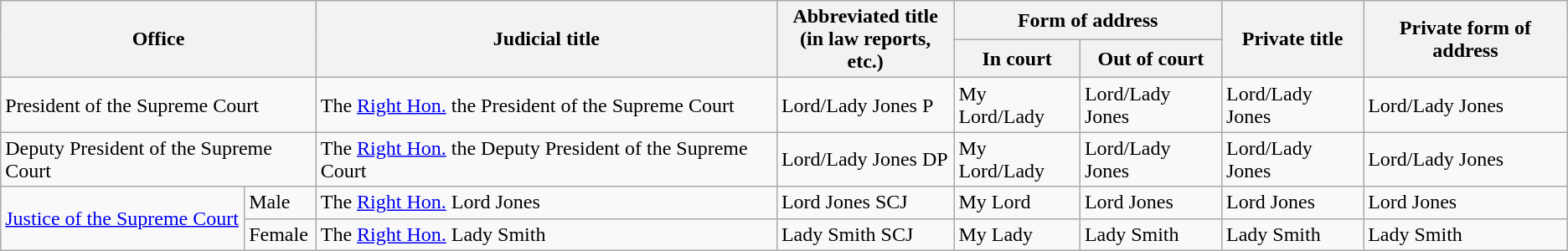<table class="wikitable">
<tr>
<th rowspan=2 colspan=2>Office</th>
<th rowspan=2>Judicial title</th>
<th rowspan=2>Abbreviated title <br>(in law reports, etc.)</th>
<th colspan=2>Form of address</th>
<th rowspan=2>Private title</th>
<th rowspan=2>Private form of address</th>
</tr>
<tr>
<th>In court</th>
<th>Out of court</th>
</tr>
<tr>
<td colspan=2>President of the Supreme Court</td>
<td>The <a href='#'>Right Hon.</a> the President of the Supreme Court</td>
<td>Lord/Lady Jones P</td>
<td>My Lord/Lady</td>
<td>Lord/Lady Jones</td>
<td>Lord/Lady Jones</td>
<td>Lord/Lady Jones</td>
</tr>
<tr>
<td colspan=2>Deputy President of the Supreme Court</td>
<td>The <a href='#'>Right Hon.</a> the Deputy President of the Supreme Court</td>
<td>Lord/Lady Jones DP</td>
<td>My Lord/Lady</td>
<td>Lord/Lady Jones</td>
<td>Lord/Lady Jones</td>
<td>Lord/Lady Jones</td>
</tr>
<tr>
<td rowspan=2><a href='#'>Justice of the Supreme Court</a></td>
<td>Male</td>
<td>The <a href='#'>Right Hon.</a> Lord Jones</td>
<td>Lord Jones SCJ</td>
<td>My Lord</td>
<td>Lord Jones</td>
<td>Lord Jones</td>
<td>Lord Jones</td>
</tr>
<tr>
<td>Female</td>
<td>The <a href='#'>Right Hon.</a> Lady Smith</td>
<td>Lady Smith SCJ</td>
<td>My Lady</td>
<td>Lady Smith</td>
<td>Lady Smith</td>
<td>Lady Smith</td>
</tr>
</table>
